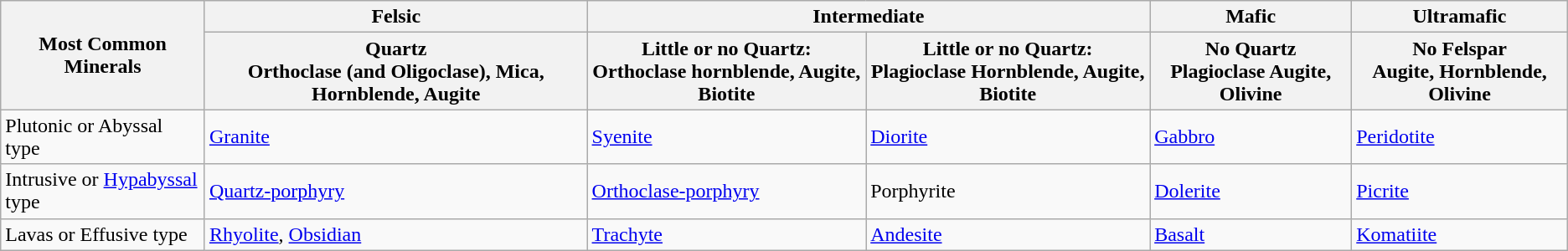<table class="wikitable">
<tr>
<th rowspan=2>Most Common Minerals</th>
<th>Felsic</th>
<th colspan=2>Intermediate</th>
<th>Mafic</th>
<th>Ultramafic</th>
</tr>
<tr>
<th>Quartz <br> Orthoclase (and Oligoclase), Mica, Hornblende, Augite</th>
<th>Little or no Quartz: <br> Orthoclase hornblende, Augite, Biotite</th>
<th>Little or no Quartz: <br> Plagioclase Hornblende, Augite, Biotite</th>
<th>No Quartz <br> Plagioclase Augite, Olivine</th>
<th>No Felspar <br> Augite, Hornblende, Olivine</th>
</tr>
<tr>
<td>Plutonic or Abyssal type</td>
<td><a href='#'>Granite</a></td>
<td><a href='#'>Syenite</a></td>
<td><a href='#'>Diorite</a></td>
<td><a href='#'>Gabbro</a></td>
<td><a href='#'>Peridotite</a></td>
</tr>
<tr>
<td>Intrusive or <a href='#'>Hypabyssal</a> type</td>
<td><a href='#'>Quartz-porphyry</a></td>
<td><a href='#'>Orthoclase-porphyry</a></td>
<td>Porphyrite</td>
<td><a href='#'>Dolerite</a></td>
<td><a href='#'>Picrite</a></td>
</tr>
<tr>
<td>Lavas or Effusive type</td>
<td><a href='#'>Rhyolite</a>, <a href='#'>Obsidian</a></td>
<td><a href='#'>Trachyte</a></td>
<td><a href='#'>Andesite</a></td>
<td><a href='#'>Basalt</a></td>
<td><a href='#'>Komatiite</a></td>
</tr>
</table>
